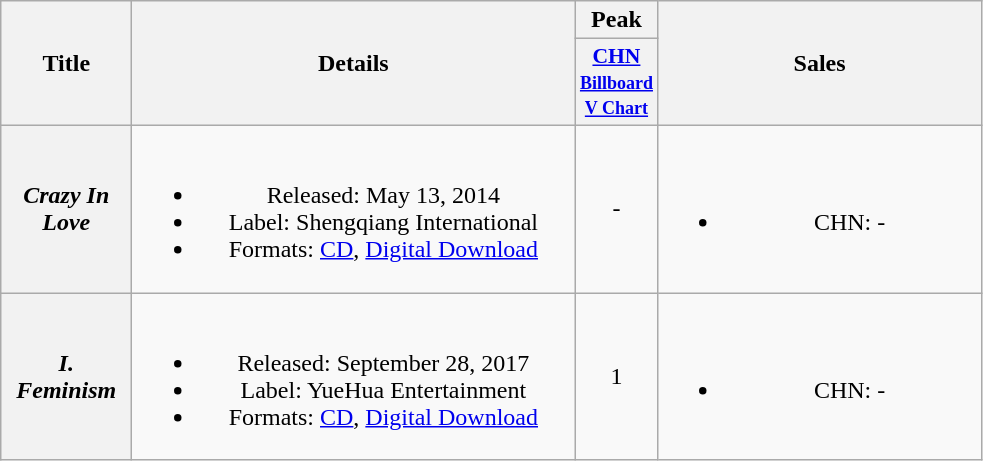<table class="wikitable plainrowheaders" style="text-align:center;">
<tr>
<th scope="col" rowspan="2" style="width:5em;">Title</th>
<th scope="col" rowspan="2" style="width:18em;">Details</th>
<th scope="col">Peak</th>
<th scope="col" rowspan="2" style="width:13em;">Sales</th>
</tr>
<tr>
<th scope="col" style="width:2.5em;font-size:90%;"><a href='#'>CHN<br><small>Billboard <br> V Chart</small></a><br></th>
</tr>
<tr>
<th scope="row"><em>Crazy In Love</em></th>
<td><br><ul><li>Released: May 13, 2014</li><li>Label: Shengqiang International</li><li>Formats: <a href='#'>CD</a>, <a href='#'>Digital Download</a></li></ul></td>
<td>-</td>
<td><br><ul><li>CHN: -</li></ul></td>
</tr>
<tr>
<th scope="row"><em>I. Feminism</em></th>
<td><br><ul><li>Released: September 28, 2017</li><li>Label: YueHua Entertainment</li><li>Formats: <a href='#'>CD</a>, <a href='#'>Digital Download</a></li></ul></td>
<td>1</td>
<td><br><ul><li>CHN: -</li></ul></td>
</tr>
</table>
